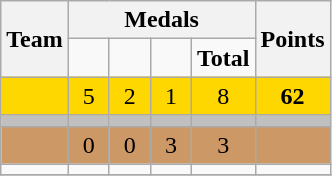<table class="wikitable" style="text-align:center;">
<tr>
<th rowspan=2>Team</th>
<th colspan=4>Medals</th>
<th rowspan=2>Points</th>
</tr>
<tr>
<td width=20px></td>
<td width=20px></td>
<td width=20px></td>
<td><strong>Total</strong></td>
</tr>
<tr bgcolor=gold>
<td align=left></td>
<td>5</td>
<td>2</td>
<td>1</td>
<td>8</td>
<td><strong>62</strong></td>
</tr>
<tr bgcolor=silver>
<td align=left></td>
<td></td>
<td></td>
<td></td>
<td></td>
<td></td>
</tr>
<tr bgcolor="CC9966">
<td align=left></td>
<td>0</td>
<td>0</td>
<td>3</td>
<td>3</td>
<td></td>
</tr>
<tr>
<td align=left></td>
<td></td>
<td></td>
<td></td>
<td></td>
<td></td>
</tr>
<tr>
</tr>
</table>
